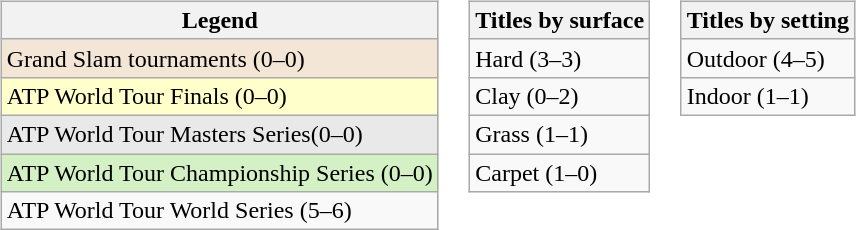<table>
<tr valign="top">
<td><br><table class="wikitable">
<tr>
<th>Legend</th>
</tr>
<tr style="background:#f3e6d7;">
<td>Grand Slam tournaments (0–0)</td>
</tr>
<tr style="background:#ffc;">
<td>ATP World Tour Finals (0–0)</td>
</tr>
<tr style="background:#e9e9e9;">
<td>ATP World Tour Masters Series(0–0)</td>
</tr>
<tr style="background:#d4f1c5;">
<td>ATP World Tour Championship Series (0–0)</td>
</tr>
<tr>
<td>ATP World Tour World Series (5–6)</td>
</tr>
</table>
</td>
<td><br><table class="wikitable">
<tr>
<th>Titles by surface</th>
</tr>
<tr>
<td>Hard (3–3)</td>
</tr>
<tr>
<td>Clay (0–2)</td>
</tr>
<tr>
<td>Grass (1–1)</td>
</tr>
<tr>
<td>Carpet (1–0)</td>
</tr>
</table>
</td>
<td><br><table class="wikitable">
<tr>
<th>Titles by setting</th>
</tr>
<tr>
<td>Outdoor (4–5)</td>
</tr>
<tr>
<td>Indoor (1–1)</td>
</tr>
</table>
</td>
</tr>
</table>
